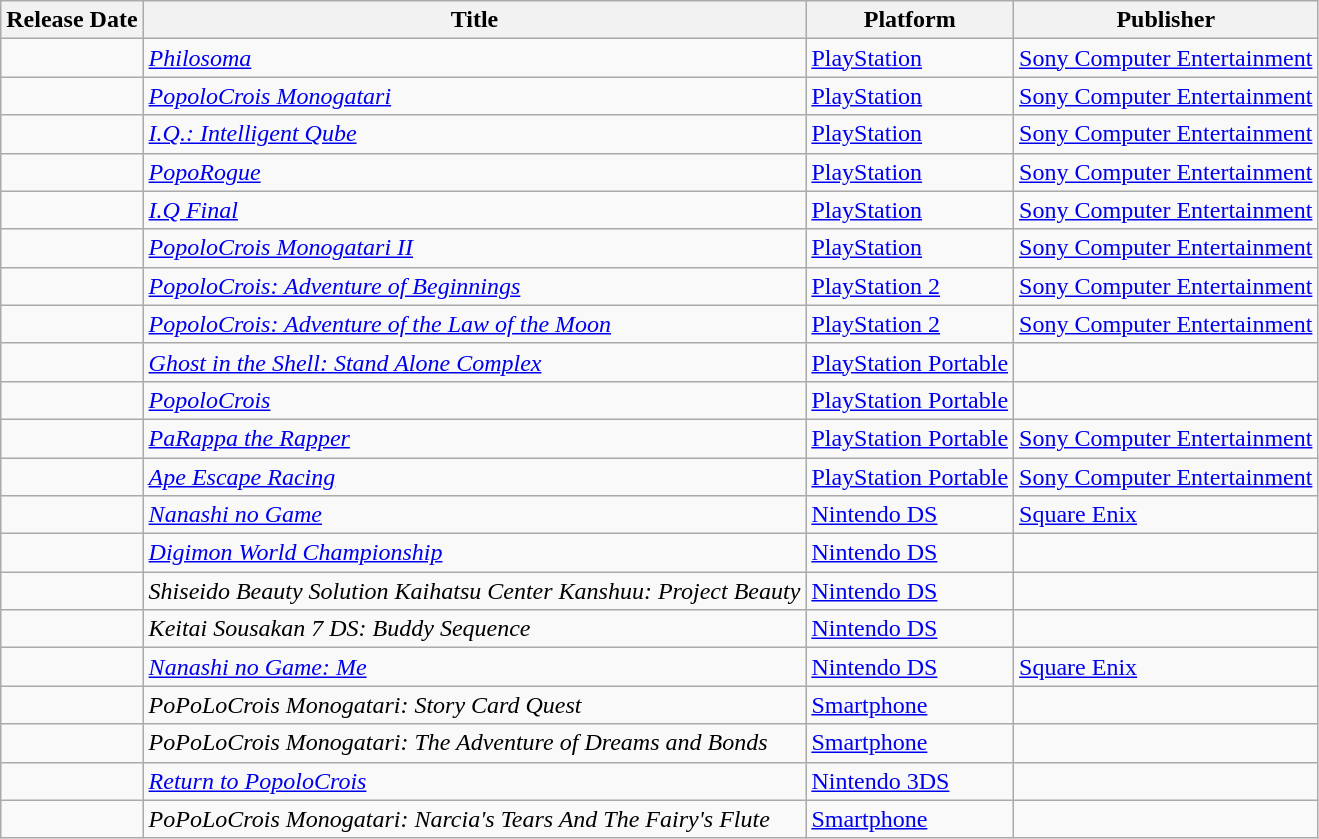<table class="wikitable">
<tr>
<th>Release Date</th>
<th>Title</th>
<th>Platform</th>
<th>Publisher</th>
</tr>
<tr>
<td></td>
<td><em><a href='#'>Philosoma</a></em></td>
<td><a href='#'>PlayStation</a></td>
<td><a href='#'>Sony Computer Entertainment</a></td>
</tr>
<tr>
<td></td>
<td><em><a href='#'>PopoloCrois Monogatari</a></em></td>
<td><a href='#'>PlayStation</a></td>
<td><a href='#'>Sony Computer Entertainment</a></td>
</tr>
<tr>
<td></td>
<td><em><a href='#'>I.Q.: Intelligent Qube</a></em></td>
<td><a href='#'>PlayStation</a></td>
<td><a href='#'>Sony Computer Entertainment</a></td>
</tr>
<tr>
<td></td>
<td><em><a href='#'>PopoRogue</a></em></td>
<td><a href='#'>PlayStation</a></td>
<td><a href='#'>Sony Computer Entertainment</a></td>
</tr>
<tr>
<td></td>
<td><em><a href='#'>I.Q Final</a></em></td>
<td><a href='#'>PlayStation</a></td>
<td><a href='#'>Sony Computer Entertainment</a></td>
</tr>
<tr>
<td></td>
<td><em><a href='#'>PopoloCrois Monogatari II</a></em></td>
<td><a href='#'>PlayStation</a></td>
<td><a href='#'>Sony Computer Entertainment</a></td>
</tr>
<tr>
<td></td>
<td><em><a href='#'>PopoloCrois: Adventure of Beginnings</a></em></td>
<td><a href='#'>PlayStation 2</a></td>
<td><a href='#'>Sony Computer Entertainment</a></td>
</tr>
<tr>
<td></td>
<td><em><a href='#'>PopoloCrois: Adventure of the Law of the Moon</a></em></td>
<td><a href='#'>PlayStation 2</a></td>
<td><a href='#'>Sony Computer Entertainment</a></td>
</tr>
<tr>
<td></td>
<td><em><a href='#'>Ghost in the Shell: Stand Alone Complex</a></em></td>
<td><a href='#'>PlayStation Portable</a></td>
<td></td>
</tr>
<tr>
<td></td>
<td><em><a href='#'>PopoloCrois</a></em></td>
<td><a href='#'>PlayStation Portable</a></td>
<td></td>
</tr>
<tr>
<td></td>
<td><em><a href='#'>PaRappa the Rapper</a></em></td>
<td><a href='#'>PlayStation Portable</a></td>
<td><a href='#'>Sony Computer Entertainment</a></td>
</tr>
<tr>
<td></td>
<td><em><a href='#'>Ape Escape Racing</a></em></td>
<td><a href='#'>PlayStation Portable</a></td>
<td><a href='#'>Sony Computer Entertainment</a></td>
</tr>
<tr>
<td></td>
<td><em><a href='#'>Nanashi no Game</a></em></td>
<td><a href='#'>Nintendo DS</a></td>
<td><a href='#'>Square Enix</a></td>
</tr>
<tr>
<td></td>
<td><em><a href='#'>Digimon World Championship</a></em></td>
<td><a href='#'>Nintendo DS</a></td>
<td></td>
</tr>
<tr>
<td></td>
<td><em>Shiseido Beauty Solution Kaihatsu Center Kanshuu: Project Beauty</em></td>
<td><a href='#'>Nintendo DS</a></td>
<td></td>
</tr>
<tr>
<td></td>
<td><em>Keitai Sousakan 7 DS: Buddy Sequence</em></td>
<td><a href='#'>Nintendo DS</a></td>
<td></td>
</tr>
<tr>
<td></td>
<td><em><a href='#'>Nanashi no Game: Me</a></em></td>
<td><a href='#'>Nintendo DS</a></td>
<td><a href='#'>Square Enix</a></td>
</tr>
<tr>
<td></td>
<td><em>PoPoLoCrois Monogatari: Story Card Quest</em></td>
<td><a href='#'>Smartphone</a></td>
<td></td>
</tr>
<tr>
<td></td>
<td><em>PoPoLoCrois Monogatari: The Adventure of Dreams and Bonds</em></td>
<td><a href='#'>Smartphone</a></td>
<td></td>
</tr>
<tr>
<td></td>
<td><em><a href='#'>Return to PopoloCrois</a></em></td>
<td><a href='#'>Nintendo 3DS</a></td>
<td></td>
</tr>
<tr>
<td></td>
<td><em>PoPoLoCrois Monogatari: Narcia's Tears And The Fairy's Flute</em></td>
<td><a href='#'>Smartphone</a></td>
<td></td>
</tr>
</table>
